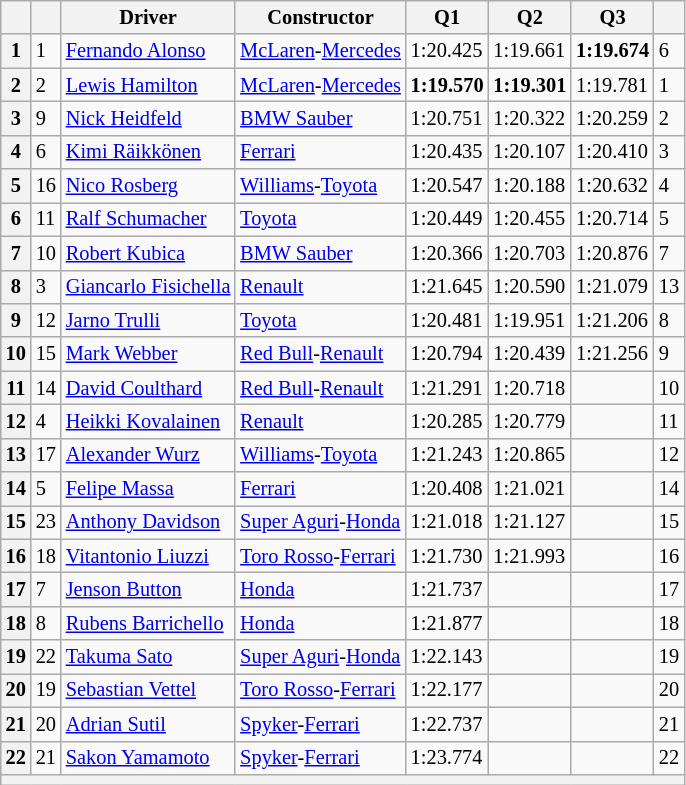<table class="wikitable sortable" style="font-size: 85%">
<tr>
<th></th>
<th></th>
<th>Driver</th>
<th>Constructor</th>
<th>Q1</th>
<th>Q2</th>
<th>Q3</th>
<th></th>
</tr>
<tr>
<th>1</th>
<td>1</td>
<td> <a href='#'>Fernando Alonso</a></td>
<td align="center" nowrap><a href='#'>McLaren</a>-<a href='#'>Mercedes</a></td>
<td>1:20.425</td>
<td>1:19.661</td>
<td><strong>1:19.674</strong></td>
<td>6</td>
</tr>
<tr>
<th>2</th>
<td>2</td>
<td> <a href='#'>Lewis Hamilton</a></td>
<td><a href='#'>McLaren</a>-<a href='#'>Mercedes</a></td>
<td><strong>1:19.570</strong></td>
<td><strong>1:19.301</strong></td>
<td>1:19.781</td>
<td>1</td>
</tr>
<tr>
<th>3</th>
<td>9</td>
<td> <a href='#'>Nick Heidfeld</a></td>
<td><a href='#'>BMW Sauber</a></td>
<td>1:20.751</td>
<td>1:20.322</td>
<td>1:20.259</td>
<td>2</td>
</tr>
<tr>
<th>4</th>
<td>6</td>
<td> <a href='#'>Kimi Räikkönen</a></td>
<td><a href='#'>Ferrari</a></td>
<td>1:20.435</td>
<td>1:20.107</td>
<td>1:20.410</td>
<td>3</td>
</tr>
<tr>
<th>5</th>
<td>16</td>
<td> <a href='#'>Nico Rosberg</a></td>
<td><a href='#'>Williams</a>-<a href='#'>Toyota</a></td>
<td>1:20.547</td>
<td>1:20.188</td>
<td>1:20.632</td>
<td>4</td>
</tr>
<tr>
<th>6</th>
<td>11</td>
<td> <a href='#'>Ralf Schumacher</a></td>
<td><a href='#'>Toyota</a></td>
<td>1:20.449</td>
<td>1:20.455</td>
<td>1:20.714</td>
<td>5</td>
</tr>
<tr>
<th>7</th>
<td>10</td>
<td> <a href='#'>Robert Kubica</a></td>
<td><a href='#'>BMW Sauber</a></td>
<td>1:20.366</td>
<td>1:20.703</td>
<td>1:20.876</td>
<td>7</td>
</tr>
<tr>
<th>8</th>
<td>3</td>
<td align="center" nowrap> <a href='#'>Giancarlo Fisichella</a></td>
<td><a href='#'>Renault</a></td>
<td>1:21.645</td>
<td>1:20.590</td>
<td>1:21.079</td>
<td>13</td>
</tr>
<tr>
<th>9</th>
<td>12</td>
<td> <a href='#'>Jarno Trulli</a></td>
<td><a href='#'>Toyota</a></td>
<td>1:20.481</td>
<td>1:19.951</td>
<td>1:21.206</td>
<td>8</td>
</tr>
<tr>
<th>10</th>
<td>15</td>
<td> <a href='#'>Mark Webber</a></td>
<td><a href='#'>Red Bull</a>-<a href='#'>Renault</a></td>
<td>1:20.794</td>
<td>1:20.439</td>
<td>1:21.256</td>
<td>9</td>
</tr>
<tr>
<th>11</th>
<td>14</td>
<td> <a href='#'>David Coulthard</a></td>
<td><a href='#'>Red Bull</a>-<a href='#'>Renault</a></td>
<td>1:21.291</td>
<td>1:20.718</td>
<td></td>
<td>10</td>
</tr>
<tr>
<th>12</th>
<td>4</td>
<td> <a href='#'>Heikki Kovalainen</a></td>
<td><a href='#'>Renault</a></td>
<td>1:20.285</td>
<td>1:20.779</td>
<td></td>
<td>11</td>
</tr>
<tr>
<th>13</th>
<td>17</td>
<td> <a href='#'>Alexander Wurz</a></td>
<td><a href='#'>Williams</a>-<a href='#'>Toyota</a></td>
<td>1:21.243</td>
<td>1:20.865</td>
<td></td>
<td>12</td>
</tr>
<tr>
<th>14</th>
<td>5</td>
<td> <a href='#'>Felipe Massa</a></td>
<td><a href='#'>Ferrari</a></td>
<td>1:20.408</td>
<td>1:21.021</td>
<td></td>
<td>14</td>
</tr>
<tr>
<th>15</th>
<td>23</td>
<td> <a href='#'>Anthony Davidson</a></td>
<td><a href='#'>Super Aguri</a>-<a href='#'>Honda</a></td>
<td>1:21.018</td>
<td>1:21.127</td>
<td></td>
<td>15</td>
</tr>
<tr>
<th>16</th>
<td>18</td>
<td> <a href='#'>Vitantonio Liuzzi</a></td>
<td><a href='#'>Toro Rosso</a>-<a href='#'>Ferrari</a></td>
<td>1:21.730</td>
<td>1:21.993</td>
<td></td>
<td>16</td>
</tr>
<tr>
<th>17</th>
<td>7</td>
<td> <a href='#'>Jenson Button</a></td>
<td><a href='#'>Honda</a></td>
<td>1:21.737</td>
<td></td>
<td></td>
<td>17</td>
</tr>
<tr>
<th>18</th>
<td>8</td>
<td> <a href='#'>Rubens Barrichello</a></td>
<td><a href='#'>Honda</a></td>
<td>1:21.877</td>
<td></td>
<td></td>
<td>18</td>
</tr>
<tr>
<th>19</th>
<td>22</td>
<td> <a href='#'>Takuma Sato</a></td>
<td><a href='#'>Super Aguri</a>-<a href='#'>Honda</a></td>
<td>1:22.143</td>
<td></td>
<td></td>
<td>19</td>
</tr>
<tr>
<th>20</th>
<td>19</td>
<td> <a href='#'>Sebastian Vettel</a></td>
<td><a href='#'>Toro Rosso</a>-<a href='#'>Ferrari</a></td>
<td>1:22.177</td>
<td></td>
<td></td>
<td>20</td>
</tr>
<tr>
<th>21</th>
<td>20</td>
<td> <a href='#'>Adrian Sutil</a></td>
<td><a href='#'>Spyker</a>-<a href='#'>Ferrari</a></td>
<td>1:22.737</td>
<td></td>
<td></td>
<td>21</td>
</tr>
<tr>
<th>22</th>
<td>21</td>
<td> <a href='#'>Sakon Yamamoto</a></td>
<td><a href='#'>Spyker</a>-<a href='#'>Ferrari</a></td>
<td>1:23.774</td>
<td></td>
<td></td>
<td>22</td>
</tr>
<tr>
<th colspan="8"></th>
</tr>
</table>
